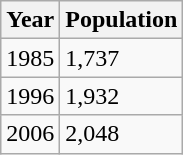<table class="wikitable">
<tr>
<th>Year</th>
<th>Population</th>
</tr>
<tr>
<td>1985</td>
<td>1,737</td>
</tr>
<tr>
<td>1996</td>
<td>1,932</td>
</tr>
<tr>
<td>2006</td>
<td>2,048</td>
</tr>
</table>
